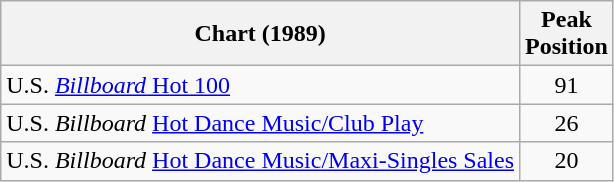<table class="wikitable">
<tr>
<th>Chart (1989)</th>
<th>Peak<br>Position</th>
</tr>
<tr>
<td>U.S. <a href='#'><em>Billboard</em> Hot 100</a></td>
<td align="center">91</td>
</tr>
<tr>
<td>U.S. <em>Billboard</em> <a href='#'>Hot Dance Music/Club Play</a></td>
<td align="center">26</td>
</tr>
<tr>
<td>U.S. <em>Billboard</em> <a href='#'>Hot Dance Music/Maxi-Singles Sales</a></td>
<td align="center">20</td>
</tr>
</table>
